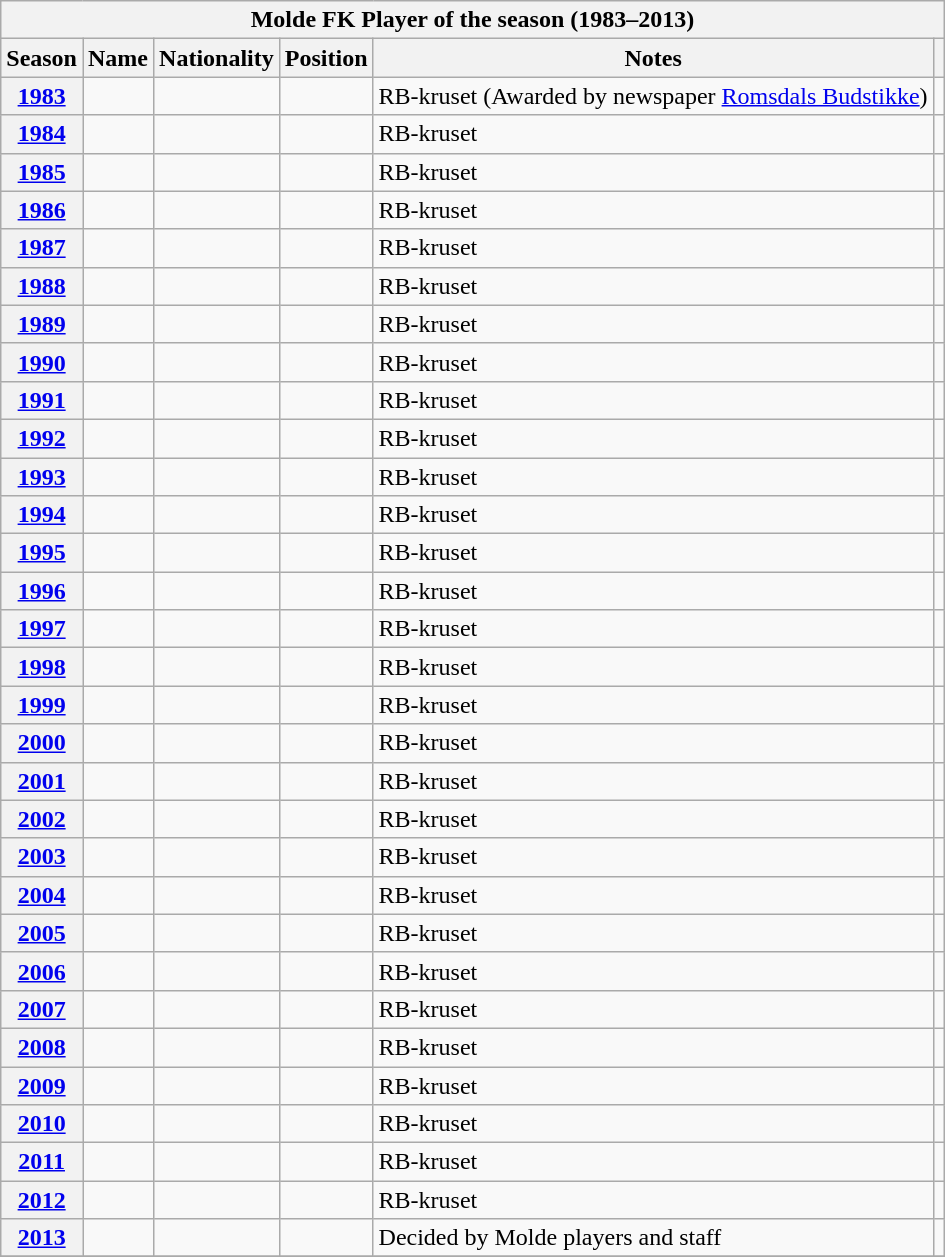<table class="collapsible collapsed wikitable plainrowheaders sortable">
<tr>
<th scope="col" colspan="6">Molde FK Player of the season (1983–2013)</th>
</tr>
<tr>
<th scope="col">Season</th>
<th scope="col">Name</th>
<th scope="col">Nationality</th>
<th scope="col">Position</th>
<th scope="col">Notes</th>
<th scope="col" class="unsortable"></th>
</tr>
<tr>
<th scope="row" style="text-align:center"><a href='#'>1983</a></th>
<td></td>
<td></td>
<td></td>
<td>RB-kruset (Awarded by newspaper <a href='#'>Romsdals Budstikke</a>)</td>
<td></td>
</tr>
<tr>
<th scope="row" style="text-align:center"><a href='#'>1984</a></th>
<td></td>
<td></td>
<td></td>
<td>RB-kruset</td>
<td></td>
</tr>
<tr>
<th scope="row" style="text-align:center"><a href='#'>1985</a></th>
<td></td>
<td></td>
<td></td>
<td>RB-kruset</td>
<td></td>
</tr>
<tr>
<th scope="row" style="text-align:center"><a href='#'>1986</a></th>
<td></td>
<td></td>
<td></td>
<td>RB-kruset</td>
<td></td>
</tr>
<tr>
<th scope="row" style="text-align:center"><a href='#'>1987</a></th>
<td></td>
<td></td>
<td></td>
<td>RB-kruset</td>
<td></td>
</tr>
<tr>
<th scope="row" style="text-align:center"><a href='#'>1988</a></th>
<td></td>
<td></td>
<td></td>
<td>RB-kruset</td>
<td></td>
</tr>
<tr>
<th scope="row" style="text-align:center"><a href='#'>1989</a></th>
<td></td>
<td></td>
<td></td>
<td>RB-kruset</td>
<td></td>
</tr>
<tr>
<th scope="row" style="text-align:center"><a href='#'>1990</a></th>
<td></td>
<td></td>
<td></td>
<td>RB-kruset</td>
<td></td>
</tr>
<tr>
<th scope="row" style="text-align:center"><a href='#'>1991</a></th>
<td></td>
<td></td>
<td></td>
<td>RB-kruset</td>
<td></td>
</tr>
<tr>
<th scope="row" style="text-align:center"><a href='#'>1992</a></th>
<td></td>
<td></td>
<td></td>
<td>RB-kruset</td>
<td></td>
</tr>
<tr>
<th scope="row" style="text-align:center"><a href='#'>1993</a></th>
<td></td>
<td></td>
<td></td>
<td>RB-kruset</td>
<td></td>
</tr>
<tr>
<th scope="row" style="text-align:center"><a href='#'>1994</a></th>
<td></td>
<td></td>
<td></td>
<td>RB-kruset</td>
<td></td>
</tr>
<tr>
<th scope="row" style="text-align:center"><a href='#'>1995</a></th>
<td></td>
<td></td>
<td></td>
<td>RB-kruset</td>
<td></td>
</tr>
<tr>
<th scope="row" style="text-align:center"><a href='#'>1996</a></th>
<td></td>
<td></td>
<td></td>
<td>RB-kruset</td>
<td></td>
</tr>
<tr>
<th scope="row" style="text-align:center"><a href='#'>1997</a></th>
<td></td>
<td></td>
<td></td>
<td>RB-kruset</td>
<td></td>
</tr>
<tr>
<th scope="row" style="text-align:center"><a href='#'>1998</a></th>
<td></td>
<td></td>
<td></td>
<td>RB-kruset</td>
<td></td>
</tr>
<tr>
<th scope="row" style="text-align:center"><a href='#'>1999</a></th>
<td></td>
<td></td>
<td></td>
<td>RB-kruset</td>
<td></td>
</tr>
<tr>
<th scope="row" style="text-align:center"><a href='#'>2000</a></th>
<td></td>
<td></td>
<td></td>
<td>RB-kruset</td>
<td></td>
</tr>
<tr>
<th scope="row" style="text-align:center"><a href='#'>2001</a></th>
<td></td>
<td></td>
<td></td>
<td>RB-kruset</td>
<td></td>
</tr>
<tr>
<th scope="row" style="text-align:center"><a href='#'>2002</a></th>
<td></td>
<td></td>
<td></td>
<td>RB-kruset</td>
<td></td>
</tr>
<tr>
<th scope="row" style="text-align:center"><a href='#'>2003</a></th>
<td></td>
<td></td>
<td></td>
<td>RB-kruset</td>
<td></td>
</tr>
<tr>
<th scope="row" style="text-align:center"><a href='#'>2004</a></th>
<td></td>
<td></td>
<td></td>
<td>RB-kruset</td>
<td></td>
</tr>
<tr>
<th scope="row" style="text-align:center"><a href='#'>2005</a></th>
<td></td>
<td></td>
<td></td>
<td>RB-kruset</td>
<td></td>
</tr>
<tr>
<th scope="row" style="text-align:center"><a href='#'>2006</a></th>
<td></td>
<td></td>
<td></td>
<td>RB-kruset</td>
<td></td>
</tr>
<tr>
<th scope="row" style="text-align:center"><a href='#'>2007</a></th>
<td></td>
<td></td>
<td></td>
<td>RB-kruset</td>
<td></td>
</tr>
<tr>
<th scope="row" style="text-align:center"><a href='#'>2008</a></th>
<td></td>
<td></td>
<td></td>
<td>RB-kruset</td>
<td></td>
</tr>
<tr>
<th scope="row" style="text-align:center"><a href='#'>2009</a></th>
<td></td>
<td></td>
<td></td>
<td>RB-kruset</td>
<td></td>
</tr>
<tr>
<th scope="row" style="text-align:center"><a href='#'>2010</a></th>
<td></td>
<td></td>
<td></td>
<td>RB-kruset</td>
<td></td>
</tr>
<tr>
<th scope="row" style="text-align:center"><a href='#'>2011</a></th>
<td></td>
<td></td>
<td></td>
<td>RB-kruset</td>
<td></td>
</tr>
<tr>
<th scope="row" style="text-align:center"><a href='#'>2012</a></th>
<td></td>
<td></td>
<td></td>
<td>RB-kruset</td>
<td></td>
</tr>
<tr>
<th scope="row" style="text-align:center"><a href='#'>2013</a></th>
<td></td>
<td></td>
<td></td>
<td>Decided by Molde players and staff</td>
<td></td>
</tr>
<tr>
</tr>
</table>
